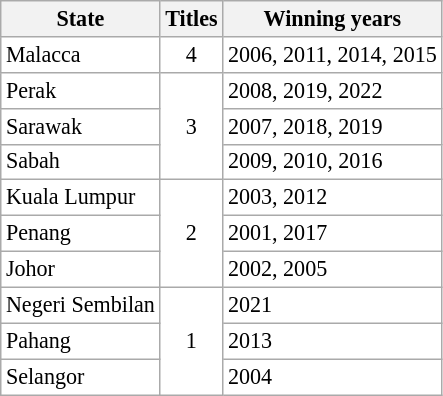<table class="wikitable sortable" style="background: #FFFFFF; font-size: 92%;">
<tr>
<th>State</th>
<th>Titles</th>
<th>Winning years</th>
</tr>
<tr>
<td>Malacca</td>
<td style="text-align:center;">4</td>
<td>2006, 2011, 2014, 2015</td>
</tr>
<tr>
<td>Perak</td>
<td rowspan="3" style="text-align:center;">3</td>
<td>2008, 2019, 2022</td>
</tr>
<tr>
<td>Sarawak</td>
<td>2007, 2018, 2019</td>
</tr>
<tr>
<td>Sabah</td>
<td>2009, 2010, 2016</td>
</tr>
<tr>
<td>Kuala Lumpur</td>
<td rowspan="3" style="text-align:center;">2</td>
<td>2003, 2012</td>
</tr>
<tr>
<td>Penang</td>
<td>2001, 2017</td>
</tr>
<tr>
<td>Johor</td>
<td>2002, 2005</td>
</tr>
<tr>
<td>Negeri Sembilan</td>
<td rowspan="3" style="text-align:center;">1</td>
<td>2021</td>
</tr>
<tr>
<td>Pahang</td>
<td>2013</td>
</tr>
<tr>
<td>Selangor</td>
<td>2004</td>
</tr>
</table>
